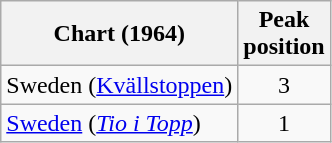<table class="wikitable sortable">
<tr>
<th>Chart (1964)</th>
<th>Peak<br>position</th>
</tr>
<tr>
<td>Sweden (<a href='#'>Kvällstoppen</a>)</td>
<td align="center">3</td>
</tr>
<tr>
<td><a href='#'>Sweden</a> (<em><a href='#'>Tio i Topp</a></em>)</td>
<td style="text-align:center;">1</td>
</tr>
</table>
